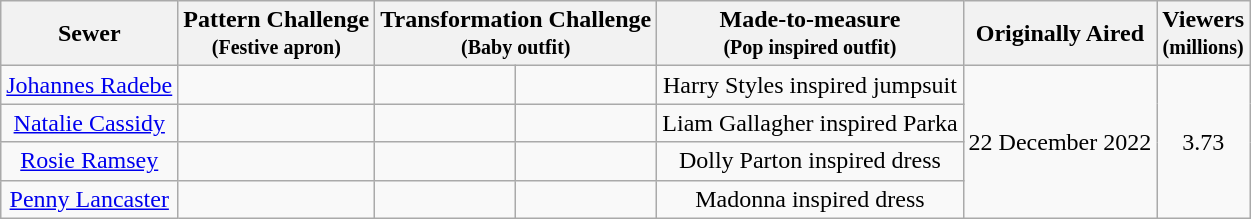<table class="wikitable" style="text-align:center">
<tr>
<th>Sewer</th>
<th>Pattern Challenge <br><small>(Festive apron)</small></th>
<th colspan="2">Transformation Challenge <br><small>(Baby outfit)</small></th>
<th>Made-to-measure <br><small>(Pop inspired outfit)</small></th>
<th>Originally Aired</th>
<th>Viewers<br><small>(millions)</small></th>
</tr>
<tr>
<td><a href='#'>Johannes Radebe</a></td>
<td></td>
<td></td>
<td></td>
<td>Harry Styles inspired jumpsuit</td>
<td rowspan="4">22 December 2022</td>
<td rowspan="4">3.73</td>
</tr>
<tr>
<td><a href='#'>Natalie Cassidy</a></td>
<td></td>
<td></td>
<td></td>
<td>Liam Gallagher inspired Parka</td>
</tr>
<tr>
<td><a href='#'>Rosie Ramsey</a></td>
<td></td>
<td></td>
<td></td>
<td>Dolly Parton inspired dress</td>
</tr>
<tr>
<td><a href='#'>Penny Lancaster</a></td>
<td></td>
<td></td>
<td></td>
<td>Madonna inspired dress</td>
</tr>
</table>
